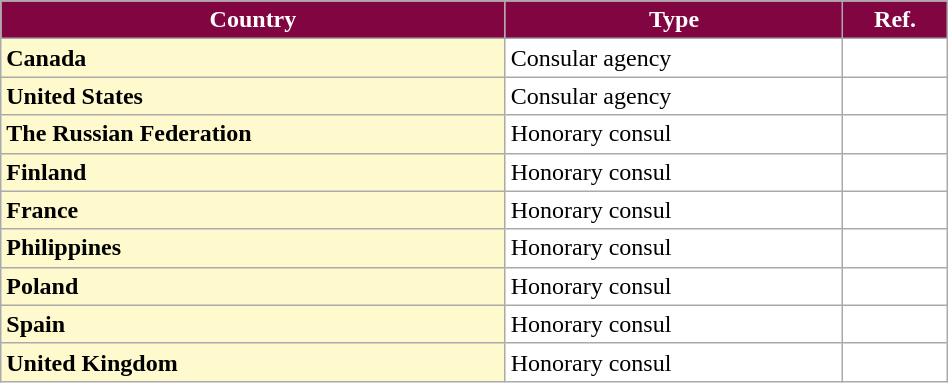<table class="wikitable"  style="text-align:left; background:white; width:50%;">
<tr style="color:white;">
<th style="background:#810541;">Country</th>
<th style="background:#810541;">Type</th>
<th style="background:#810541;">Ref.</th>
</tr>
<tr>
<td style="background:lemonchiffon;"><strong>Canada</strong></td>
<td>Consular agency</td>
<td></td>
</tr>
<tr>
<td style="background:lemonchiffon;"><strong>United States</strong></td>
<td>Consular agency</td>
<td></td>
</tr>
<tr>
<td style="background:lemonchiffon;"><strong>The Russian Federation</strong></td>
<td>Honorary consul</td>
<td></td>
</tr>
<tr>
<td style="background:lemonchiffon;"><strong>Finland</strong></td>
<td>Honorary consul</td>
<td></td>
</tr>
<tr>
<td style="background:lemonchiffon;"><strong>France</strong></td>
<td>Honorary consul</td>
<td></td>
</tr>
<tr>
<td style="background:lemonchiffon;"><strong>Philippines</strong></td>
<td>Honorary consul</td>
<td></td>
</tr>
<tr>
<td style="background:lemonchiffon;"><strong>Poland</strong></td>
<td>Honorary consul</td>
<td></td>
</tr>
<tr>
<td style="background:lemonchiffon;"><strong>Spain</strong></td>
<td>Honorary consul</td>
<td></td>
</tr>
<tr>
<td style="background:lemonchiffon;"><strong>United Kingdom</strong></td>
<td>Honorary consul</td>
<td></td>
</tr>
</table>
